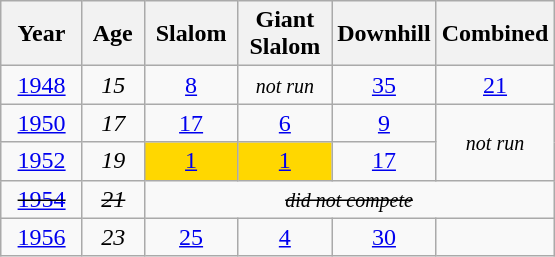<table class=wikitable style="text-align:center">
<tr>
<th>  Year  </th>
<th> Age </th>
<th> Slalom </th>
<th>Giant<br> Slalom </th>
<th>Downhill</th>
<th>Combined</th>
</tr>
<tr>
<td><a href='#'>1948</a></td>
<td><em>15</em></td>
<td><a href='#'>8</a></td>
<td><small><em>not run</em></small></td>
<td><a href='#'>35</a></td>
<td><a href='#'>21</a></td>
</tr>
<tr>
<td><a href='#'>1950</a></td>
<td><em>17</em></td>
<td><a href='#'>17</a></td>
<td><a href='#'>6</a></td>
<td><a href='#'>9</a></td>
<td rowspan=2><small><em>not run</em></small></td>
</tr>
<tr>
<td><a href='#'>1952</a></td>
<td><em>19</em></td>
<td style="background:gold;"><a href='#'>1</a></td>
<td style="background:gold;"><a href='#'>1</a></td>
<td><a href='#'>17</a></td>
</tr>
<tr>
<td><del><a href='#'>1954</a></del></td>
<td><del><em>21</em></del></td>
<td colspan=4><small><del><em>did not compete</em></del></small></td>
</tr>
<tr>
<td><a href='#'>1956</a></td>
<td><em>23</em></td>
<td><a href='#'>25</a></td>
<td><a href='#'>4</a></td>
<td><a href='#'>30</a></td>
<td></td>
</tr>
</table>
